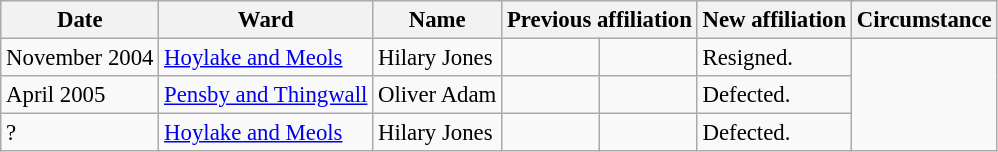<table class="wikitable" style="font-size: 95%;">
<tr>
<th>Date</th>
<th>Ward</th>
<th>Name</th>
<th colspan="2">Previous affiliation</th>
<th colspan="2">New affiliation</th>
<th>Circumstance</th>
</tr>
<tr>
<td>November 2004</td>
<td><a href='#'>Hoylake and Meols</a></td>
<td>Hilary Jones</td>
<td></td>
<td></td>
<td>Resigned.</td>
</tr>
<tr>
<td>April 2005</td>
<td><a href='#'>Pensby and Thingwall</a></td>
<td>Oliver Adam</td>
<td></td>
<td></td>
<td>Defected.</td>
</tr>
<tr>
<td>?</td>
<td><a href='#'>Hoylake and Meols</a></td>
<td>Hilary Jones</td>
<td></td>
<td></td>
<td>Defected.</td>
</tr>
</table>
